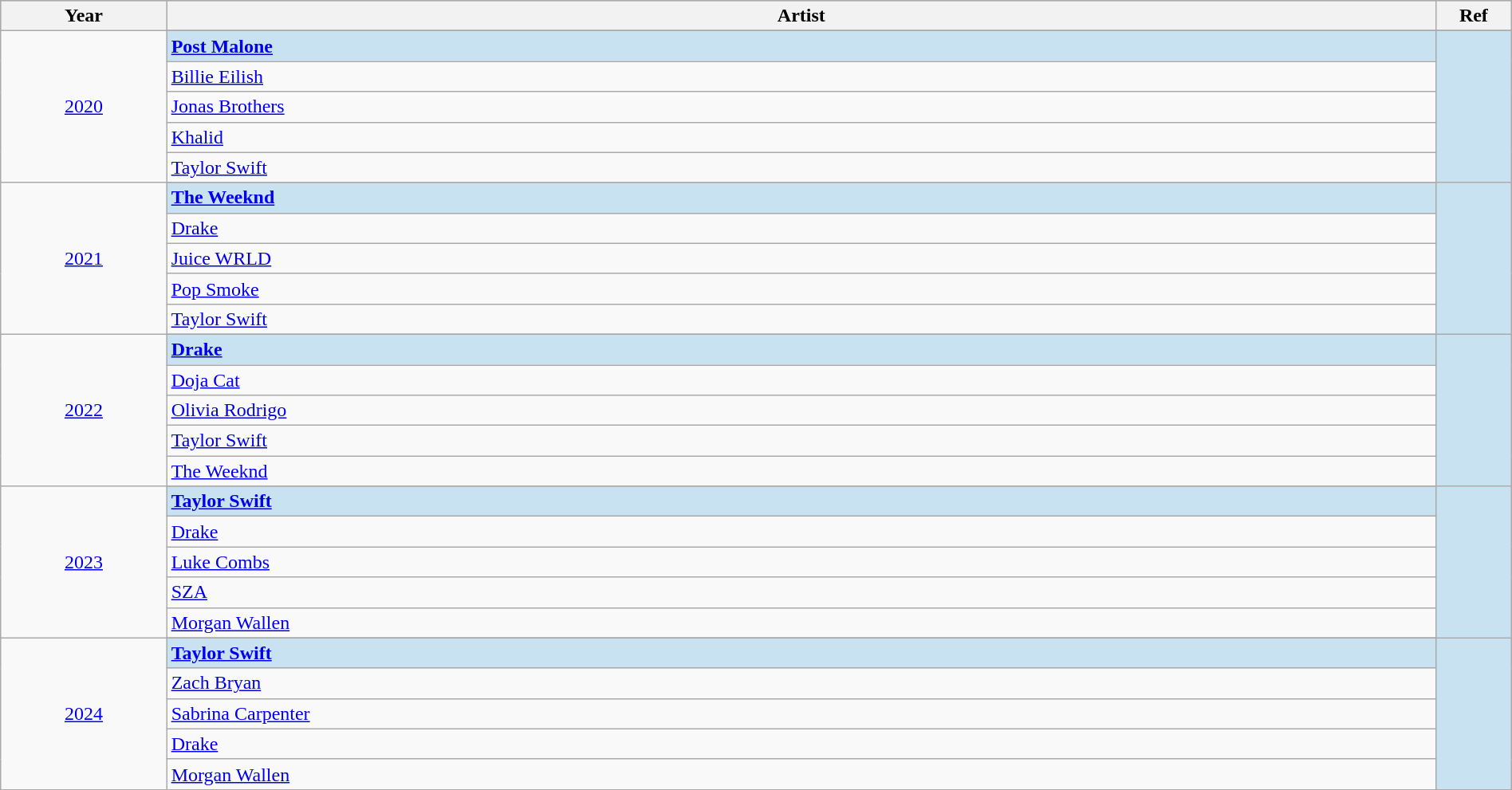<table class="wikitable" style="width:100%;">
<tr style="background:#bebebe;">
<th style="width:11%;">Year</th>
<th style="width:84%;">Artist</th>
<th style="width:5%;">Ref</th>
</tr>
<tr>
<td rowspan="6" align="center"><a href='#'>2020</a></td>
</tr>
<tr style="background:#c9e2f2">
<td><strong><a href='#'>Post Malone</a></strong></td>
<td rowspan="6"  align="center"></td>
</tr>
<tr>
<td><a href='#'>Billie Eilish</a></td>
</tr>
<tr>
<td><a href='#'>Jonas Brothers</a></td>
</tr>
<tr>
<td><a href='#'>Khalid</a></td>
</tr>
<tr>
<td><a href='#'>Taylor Swift</a></td>
</tr>
<tr>
<td rowspan="6" align="center"><a href='#'>2021</a></td>
</tr>
<tr style="background:#c9e2f2">
<td><strong><a href='#'>The Weeknd</a></strong></td>
<td rowspan="6"  align="center"></td>
</tr>
<tr>
<td><a href='#'>Drake</a></td>
</tr>
<tr>
<td><a href='#'>Juice WRLD</a></td>
</tr>
<tr>
<td><a href='#'>Pop Smoke</a></td>
</tr>
<tr>
<td><a href='#'>Taylor Swift</a></td>
</tr>
<tr>
<td rowspan="6" align="center"><a href='#'>2022</a></td>
</tr>
<tr style="background:#c9e2f2">
<td><strong><a href='#'>Drake</a></strong></td>
<td rowspan="6"  align="center"></td>
</tr>
<tr>
<td><a href='#'>Doja Cat</a></td>
</tr>
<tr>
<td><a href='#'>Olivia Rodrigo</a></td>
</tr>
<tr>
<td><a href='#'>Taylor Swift</a></td>
</tr>
<tr>
<td><a href='#'>The Weeknd</a></td>
</tr>
<tr>
<td rowspan="6" align="center"><a href='#'>2023</a></td>
</tr>
<tr style="background:#c9e2f2">
<td><strong><a href='#'>Taylor Swift</a></strong></td>
<td rowspan="6"  align="center"></td>
</tr>
<tr>
<td><a href='#'>Drake</a></td>
</tr>
<tr>
<td><a href='#'>Luke Combs</a></td>
</tr>
<tr>
<td><a href='#'>SZA</a></td>
</tr>
<tr>
<td><a href='#'>Morgan Wallen</a></td>
</tr>
<tr>
<td rowspan="6" align="center"><a href='#'>2024</a></td>
</tr>
<tr style="background:#c9e2f2">
<td><strong><a href='#'>Taylor Swift</a></strong></td>
<td rowspan="6"  align="center"></td>
</tr>
<tr>
<td><a href='#'>Zach Bryan</a></td>
</tr>
<tr>
<td><a href='#'>Sabrina Carpenter</a></td>
</tr>
<tr>
<td><a href='#'>Drake</a></td>
</tr>
<tr>
<td><a href='#'>Morgan Wallen</a></td>
</tr>
</table>
